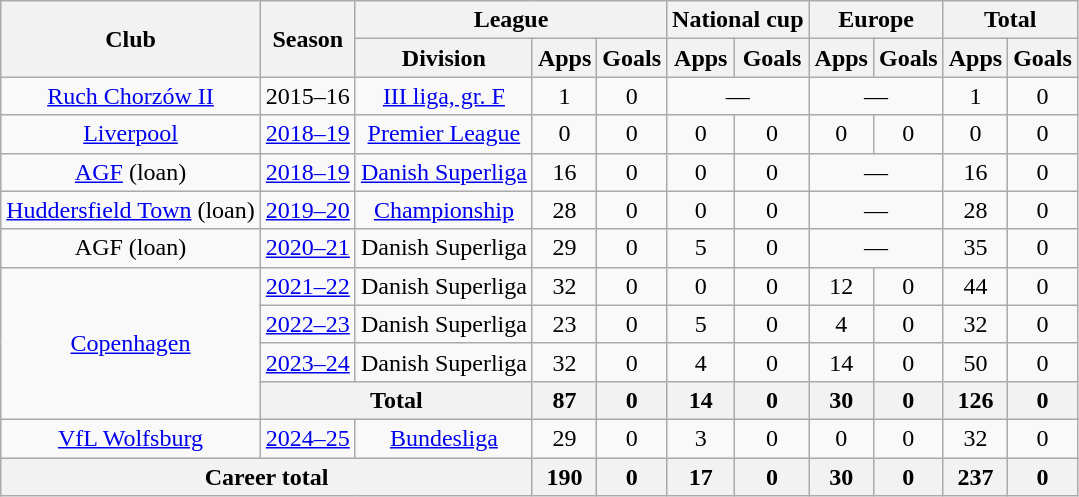<table class="wikitable" style="text-align:center">
<tr>
<th rowspan="2">Club</th>
<th rowspan="2">Season</th>
<th colspan="3">League</th>
<th colspan="2">National cup</th>
<th colspan="2">Europe</th>
<th colspan="2">Total</th>
</tr>
<tr>
<th>Division</th>
<th>Apps</th>
<th>Goals</th>
<th>Apps</th>
<th>Goals</th>
<th>Apps</th>
<th>Goals</th>
<th>Apps</th>
<th>Goals</th>
</tr>
<tr>
<td><a href='#'>Ruch Chorzów II</a></td>
<td>2015–16</td>
<td><a href='#'>III liga, gr. F</a></td>
<td>1</td>
<td>0</td>
<td colspan="2">—</td>
<td colspan="2">—</td>
<td>1</td>
<td>0</td>
</tr>
<tr>
<td><a href='#'>Liverpool</a></td>
<td><a href='#'>2018–19</a></td>
<td><a href='#'>Premier League</a></td>
<td>0</td>
<td>0</td>
<td>0</td>
<td>0</td>
<td>0</td>
<td>0</td>
<td>0</td>
<td>0</td>
</tr>
<tr>
<td><a href='#'>AGF</a> (loan)</td>
<td><a href='#'>2018–19</a></td>
<td><a href='#'>Danish Superliga</a></td>
<td>16</td>
<td>0</td>
<td>0</td>
<td>0</td>
<td colspan="2">—</td>
<td>16</td>
<td>0</td>
</tr>
<tr>
<td><a href='#'>Huddersfield Town</a> (loan)</td>
<td><a href='#'>2019–20</a></td>
<td><a href='#'>Championship</a></td>
<td>28</td>
<td>0</td>
<td>0</td>
<td>0</td>
<td colspan="2">—</td>
<td>28</td>
<td>0</td>
</tr>
<tr>
<td>AGF (loan)</td>
<td><a href='#'>2020–21</a></td>
<td>Danish Superliga</td>
<td>29</td>
<td>0</td>
<td>5</td>
<td>0</td>
<td colspan="2">—</td>
<td>35</td>
<td>0</td>
</tr>
<tr>
<td rowspan="4"><a href='#'>Copenhagen</a></td>
<td><a href='#'>2021–22</a></td>
<td>Danish Superliga</td>
<td>32</td>
<td>0</td>
<td>0</td>
<td>0</td>
<td>12</td>
<td>0</td>
<td>44</td>
<td>0</td>
</tr>
<tr>
<td><a href='#'>2022–23</a></td>
<td>Danish Superliga</td>
<td>23</td>
<td>0</td>
<td>5</td>
<td>0</td>
<td>4</td>
<td>0</td>
<td>32</td>
<td>0</td>
</tr>
<tr>
<td><a href='#'>2023–24</a></td>
<td>Danish Superliga</td>
<td>32</td>
<td>0</td>
<td>4</td>
<td>0</td>
<td>14</td>
<td>0</td>
<td>50</td>
<td>0</td>
</tr>
<tr>
<th colspan="2">Total</th>
<th>87</th>
<th>0</th>
<th>14</th>
<th>0</th>
<th>30</th>
<th>0</th>
<th>126</th>
<th>0</th>
</tr>
<tr>
<td><a href='#'>VfL Wolfsburg</a></td>
<td><a href='#'>2024–25</a></td>
<td><a href='#'>Bundesliga</a></td>
<td>29</td>
<td>0</td>
<td>3</td>
<td>0</td>
<td>0</td>
<td>0</td>
<td>32</td>
<td>0</td>
</tr>
<tr>
<th colspan="3">Career total</th>
<th>190</th>
<th>0</th>
<th>17</th>
<th>0</th>
<th>30</th>
<th>0</th>
<th>237</th>
<th>0</th>
</tr>
</table>
